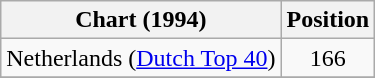<table class="wikitable sortable">
<tr>
<th>Chart (1994)</th>
<th>Position</th>
</tr>
<tr>
<td>Netherlands (<a href='#'>Dutch Top 40</a>)</td>
<td align="center">166</td>
</tr>
<tr>
</tr>
</table>
